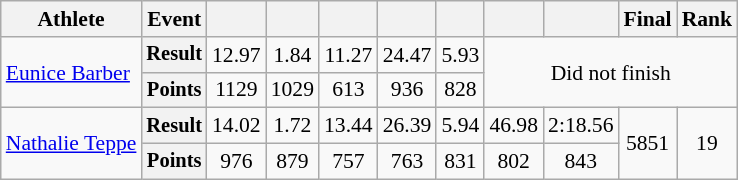<table class="wikitable" style="font-size:90%">
<tr>
<th>Athlete</th>
<th>Event</th>
<th></th>
<th></th>
<th></th>
<th></th>
<th></th>
<th></th>
<th></th>
<th>Final</th>
<th>Rank</th>
</tr>
<tr align=center>
<td align=left rowspan=2><a href='#'>Eunice Barber</a></td>
<th style="font-size:95%">Result</th>
<td>12.97</td>
<td>1.84</td>
<td>11.27</td>
<td>24.47</td>
<td>5.93</td>
<td rowspan=2 colspan=4>Did not finish</td>
</tr>
<tr align=center>
<th style="font-size:95%">Points</th>
<td>1129</td>
<td>1029</td>
<td>613</td>
<td>936</td>
<td>828</td>
</tr>
<tr align=center>
<td align=left rowspan=2><a href='#'>Nathalie Teppe</a></td>
<th style="font-size:95%">Result</th>
<td>14.02</td>
<td>1.72</td>
<td>13.44</td>
<td>26.39</td>
<td>5.94</td>
<td>46.98</td>
<td>2:18.56</td>
<td align=center rowspan=2>5851</td>
<td align=center rowspan=2>19</td>
</tr>
<tr align=center>
<th style="font-size:95%">Points</th>
<td>976</td>
<td>879</td>
<td>757</td>
<td>763</td>
<td>831</td>
<td>802</td>
<td>843</td>
</tr>
</table>
